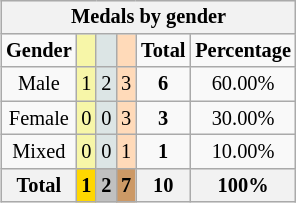<table class="wikitable" style="font-size:85%; float:right; text-align:center">
<tr style="background:#efefef;">
<th colspan=6><strong>Medals by gender</strong></th>
</tr>
<tr align=center>
<td><strong>Gender</strong></td>
<td style="background:#f7f6a8;"></td>
<td style="background:#dce5e5;"></td>
<td style="background:#ffdab9;"></td>
<td><strong>Total</strong></td>
<td><strong>Percentage</strong></td>
</tr>
<tr align=center>
<td>Male</td>
<td style="background:#F7F6A8;">1</td>
<td style="background:#DCE5E5;">2</td>
<td style="background:#FFDAB9;">3</td>
<td><strong>6</strong></td>
<td>60.00%</td>
</tr>
<tr align=center>
<td>Female</td>
<td style="background:#F7F6A8;">0</td>
<td style="background:#DCE5E5;">0</td>
<td style="background:#FFDAB9;">3</td>
<td><strong>3</strong></td>
<td>30.00%</td>
</tr>
<tr align=center>
<td>Mixed</td>
<td style="background:#F7F6A8;">0</td>
<td style="background:#DCE5E5;">0</td>
<td style="background:#FFDAB9;">1</td>
<td><strong>1</strong></td>
<td>10.00%</td>
</tr>
<tr align=center>
<th><strong>Total</strong></th>
<th style="background:gold;"><strong>1</strong></th>
<th style="background:silver;"><strong>2</strong></th>
<th style="background:#c96;"><strong>7</strong></th>
<th><strong>10</strong></th>
<th><strong>100%</strong></th>
</tr>
</table>
